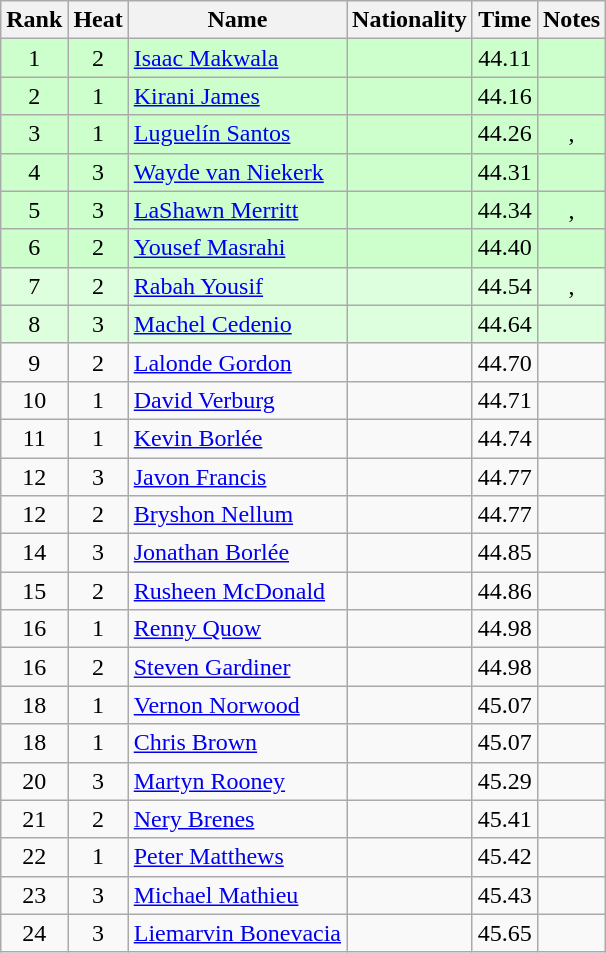<table class="wikitable sortable" style="text-align:center">
<tr>
<th>Rank</th>
<th>Heat</th>
<th>Name</th>
<th>Nationality</th>
<th>Time</th>
<th>Notes</th>
</tr>
<tr bgcolor=ccffcc>
<td>1</td>
<td>2</td>
<td align=left><a href='#'>Isaac Makwala</a></td>
<td align=left></td>
<td>44.11</td>
<td></td>
</tr>
<tr bgcolor=ccffcc>
<td>2</td>
<td>1</td>
<td align=left><a href='#'>Kirani James</a></td>
<td align=left></td>
<td>44.16</td>
<td></td>
</tr>
<tr bgcolor=ccffcc>
<td>3</td>
<td>1</td>
<td align=left><a href='#'>Luguelín Santos</a></td>
<td align=left></td>
<td>44.26</td>
<td>, </td>
</tr>
<tr bgcolor=ccffcc>
<td>4</td>
<td>3</td>
<td align=left><a href='#'>Wayde van Niekerk</a></td>
<td align=left></td>
<td>44.31</td>
<td></td>
</tr>
<tr bgcolor=ccffcc>
<td>5</td>
<td>3</td>
<td align=left><a href='#'>LaShawn Merritt</a></td>
<td align=left></td>
<td>44.34</td>
<td>, </td>
</tr>
<tr bgcolor=ccffcc>
<td>6</td>
<td>2</td>
<td align=left><a href='#'>Yousef Masrahi</a></td>
<td align=left></td>
<td>44.40</td>
<td></td>
</tr>
<tr bgcolor=ddffdd>
<td>7</td>
<td>2</td>
<td align=left><a href='#'>Rabah Yousif</a></td>
<td align=left></td>
<td>44.54</td>
<td>, </td>
</tr>
<tr bgcolor=ddffdd>
<td>8</td>
<td>3</td>
<td align=left><a href='#'>Machel Cedenio</a></td>
<td align=left></td>
<td>44.64</td>
<td></td>
</tr>
<tr>
<td>9</td>
<td>2</td>
<td align=left><a href='#'>Lalonde Gordon</a></td>
<td align=left></td>
<td>44.70</td>
<td></td>
</tr>
<tr>
<td>10</td>
<td>1</td>
<td align=left><a href='#'>David Verburg</a></td>
<td align=left></td>
<td>44.71</td>
<td></td>
</tr>
<tr>
<td>11</td>
<td>1</td>
<td align=left><a href='#'>Kevin Borlée</a></td>
<td align=left></td>
<td>44.74</td>
<td></td>
</tr>
<tr>
<td>12</td>
<td>3</td>
<td align=left><a href='#'>Javon Francis</a></td>
<td align=left></td>
<td>44.77</td>
<td></td>
</tr>
<tr>
<td>12</td>
<td>2</td>
<td align=left><a href='#'>Bryshon Nellum</a></td>
<td align=left></td>
<td>44.77</td>
<td></td>
</tr>
<tr>
<td>14</td>
<td>3</td>
<td align=left><a href='#'>Jonathan Borlée</a></td>
<td align=left></td>
<td>44.85</td>
<td></td>
</tr>
<tr>
<td>15</td>
<td>2</td>
<td align=left><a href='#'>Rusheen McDonald</a></td>
<td align=left></td>
<td>44.86</td>
<td></td>
</tr>
<tr>
<td>16</td>
<td>1</td>
<td align=left><a href='#'>Renny Quow</a></td>
<td align=left></td>
<td>44.98</td>
<td></td>
</tr>
<tr>
<td>16</td>
<td>2</td>
<td align=left><a href='#'>Steven Gardiner</a></td>
<td align=left></td>
<td>44.98</td>
<td></td>
</tr>
<tr>
<td>18</td>
<td>1</td>
<td align=left><a href='#'>Vernon Norwood</a></td>
<td align=left></td>
<td>45.07</td>
<td></td>
</tr>
<tr>
<td>18</td>
<td>1</td>
<td align=left><a href='#'>Chris Brown</a></td>
<td align=left></td>
<td>45.07</td>
<td></td>
</tr>
<tr>
<td>20</td>
<td>3</td>
<td align=left><a href='#'>Martyn Rooney</a></td>
<td align=left></td>
<td>45.29</td>
<td></td>
</tr>
<tr>
<td>21</td>
<td>2</td>
<td align=left><a href='#'>Nery Brenes</a></td>
<td align=left></td>
<td>45.41</td>
<td></td>
</tr>
<tr>
<td>22</td>
<td>1</td>
<td align=left><a href='#'>Peter Matthews</a></td>
<td align=left></td>
<td>45.42</td>
<td></td>
</tr>
<tr>
<td>23</td>
<td>3</td>
<td align=left><a href='#'>Michael Mathieu</a></td>
<td align=left></td>
<td>45.43</td>
<td></td>
</tr>
<tr>
<td>24</td>
<td>3</td>
<td align=left><a href='#'>Liemarvin Bonevacia</a></td>
<td align=left></td>
<td>45.65</td>
<td></td>
</tr>
</table>
